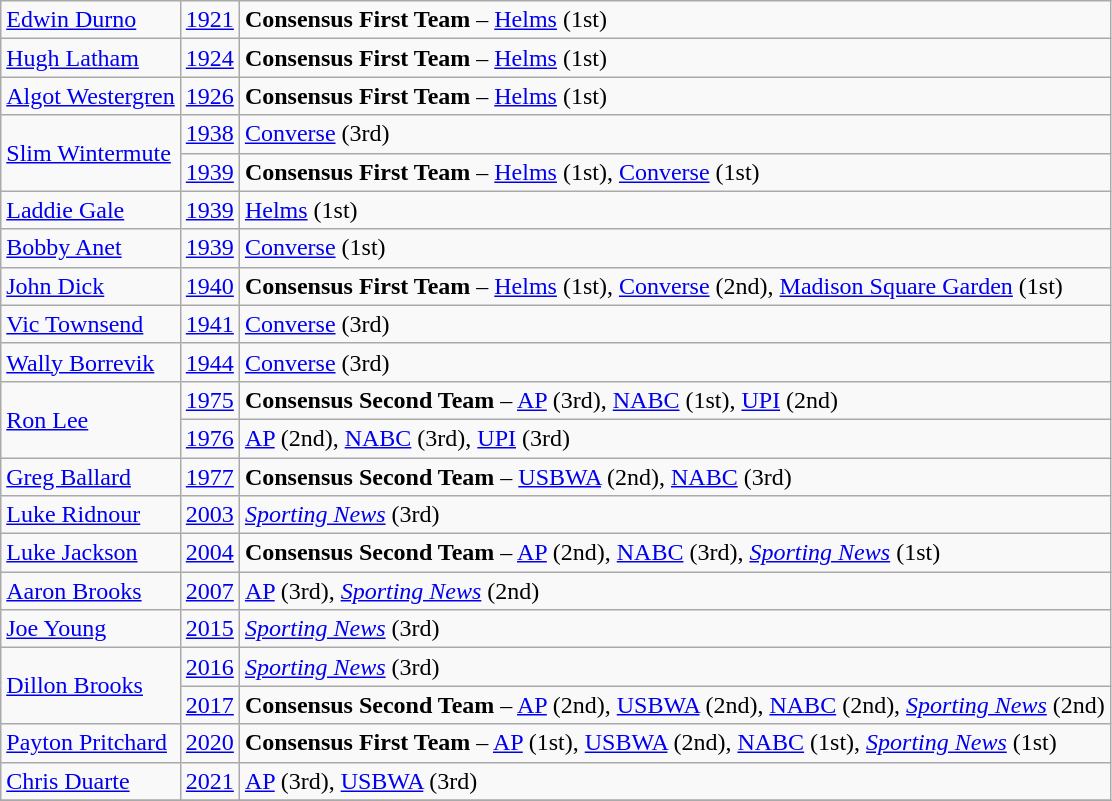<table class="wikitable">
<tr>
<td><a href='#'>Edwin Durno</a></td>
<td><a href='#'>1921</a></td>
<td><strong>Consensus First Team</strong> – <a href='#'>Helms</a> (1st)</td>
</tr>
<tr>
<td><a href='#'>Hugh Latham</a></td>
<td><a href='#'>1924</a></td>
<td><strong>Consensus First Team</strong> – <a href='#'>Helms</a> (1st)</td>
</tr>
<tr>
<td><a href='#'>Algot Westergren</a></td>
<td><a href='#'>1926</a></td>
<td><strong>Consensus First Team</strong> – <a href='#'>Helms</a> (1st)</td>
</tr>
<tr>
<td rowspan=2><a href='#'>Slim Wintermute</a></td>
<td><a href='#'>1938</a></td>
<td><a href='#'>Converse</a> (3rd)</td>
</tr>
<tr>
<td><a href='#'>1939</a></td>
<td><strong>Consensus First Team</strong> – <a href='#'>Helms</a> (1st), <a href='#'>Converse</a> (1st)</td>
</tr>
<tr>
<td><a href='#'>Laddie Gale</a></td>
<td><a href='#'>1939</a></td>
<td><a href='#'>Helms</a> (1st)</td>
</tr>
<tr>
<td><a href='#'>Bobby Anet</a></td>
<td><a href='#'>1939</a></td>
<td><a href='#'>Converse</a> (1st)</td>
</tr>
<tr>
<td><a href='#'>John Dick</a></td>
<td><a href='#'>1940</a></td>
<td><strong>Consensus First Team</strong> – <a href='#'>Helms</a> (1st), <a href='#'>Converse</a> (2nd), <a href='#'>Madison Square Garden</a> (1st)</td>
</tr>
<tr>
<td><a href='#'>Vic Townsend</a></td>
<td><a href='#'>1941</a></td>
<td><a href='#'>Converse</a> (3rd)</td>
</tr>
<tr>
<td><a href='#'>Wally Borrevik</a></td>
<td><a href='#'>1944</a></td>
<td><a href='#'>Converse</a> (3rd)</td>
</tr>
<tr>
<td rowspan=2><a href='#'>Ron Lee</a></td>
<td><a href='#'>1975</a></td>
<td><strong>Consensus Second Team</strong> – <a href='#'>AP</a> (3rd),  <a href='#'>NABC</a> (1st), <a href='#'>UPI</a> (2nd)</td>
</tr>
<tr>
<td><a href='#'>1976</a></td>
<td><a href='#'>AP</a> (2nd), <a href='#'>NABC</a> (3rd), <a href='#'>UPI</a> (3rd)</td>
</tr>
<tr>
<td><a href='#'>Greg Ballard</a></td>
<td><a href='#'>1977</a></td>
<td><strong>Consensus Second Team</strong> – <a href='#'>USBWA</a> (2nd), <a href='#'>NABC</a> (3rd)</td>
</tr>
<tr>
<td><a href='#'>Luke Ridnour</a></td>
<td><a href='#'>2003</a></td>
<td><em><a href='#'>Sporting News</a></em> (3rd)</td>
</tr>
<tr>
<td><a href='#'>Luke Jackson</a></td>
<td><a href='#'>2004</a></td>
<td><strong>Consensus Second Team</strong> – <a href='#'>AP</a> (2nd), <a href='#'>NABC</a> (3rd), <em><a href='#'>Sporting News</a></em> (1st)</td>
</tr>
<tr>
<td><a href='#'>Aaron Brooks</a></td>
<td><a href='#'>2007</a></td>
<td><a href='#'>AP</a> (3rd), <em><a href='#'>Sporting News</a></em> (2nd)</td>
</tr>
<tr>
<td><a href='#'>Joe Young</a></td>
<td><a href='#'>2015</a></td>
<td><em><a href='#'>Sporting News</a></em> (3rd)</td>
</tr>
<tr>
<td rowspan=2><a href='#'>Dillon Brooks</a></td>
<td><a href='#'>2016</a></td>
<td><em><a href='#'>Sporting News</a></em> (3rd)</td>
</tr>
<tr>
<td><a href='#'>2017</a></td>
<td><strong>Consensus Second Team</strong> – <a href='#'>AP</a> (2nd), <a href='#'>USBWA</a> (2nd), <a href='#'>NABC</a> (2nd), <em><a href='#'>Sporting News</a></em> (2nd)</td>
</tr>
<tr>
<td><a href='#'>Payton Pritchard</a></td>
<td><a href='#'>2020</a></td>
<td><strong>Consensus First Team</strong> – <a href='#'>AP</a> (1st), <a href='#'>USBWA</a> (2nd), <a href='#'>NABC</a> (1st), <em><a href='#'>Sporting News</a></em> (1st)</td>
</tr>
<tr>
<td><a href='#'>Chris Duarte</a></td>
<td><a href='#'>2021</a></td>
<td><a href='#'>AP</a> (3rd), <a href='#'>USBWA</a> (3rd)</td>
</tr>
<tr>
</tr>
</table>
